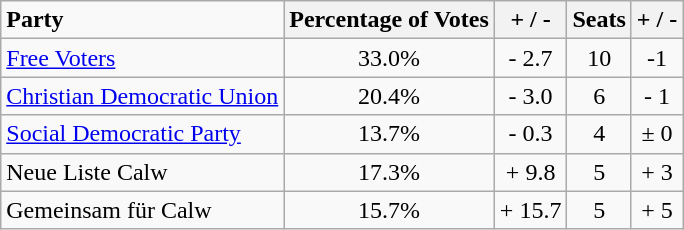<table class="wikitable">
<tr>
<td><strong>Party</strong></td>
<th>Percentage of Votes</th>
<th>+ / -</th>
<th>Seats</th>
<th>+ / -</th>
</tr>
<tr style="text-align:center;">
<td style="text-align:left;"><a href='#'>Free Voters</a></td>
<td>33.0%</td>
<td>- 2.7</td>
<td>10</td>
<td>-1</td>
</tr>
<tr style="text-align:center;">
<td style="text-align:left;"><a href='#'>Christian Democratic Union</a></td>
<td>20.4%</td>
<td>- 3.0</td>
<td>6</td>
<td>- 1</td>
</tr>
<tr style="text-align:center;">
<td style="text-align:left;"><a href='#'>Social Democratic Party</a></td>
<td>13.7%</td>
<td>- 0.3</td>
<td>4</td>
<td>± 0</td>
</tr>
<tr style="text-align:center;">
<td style="text-align:left;">Neue Liste Calw</td>
<td>17.3%</td>
<td>+ 9.8</td>
<td>5</td>
<td>+ 3</td>
</tr>
<tr style="text-align:center;">
<td style="text-align:left;">Gemeinsam für Calw</td>
<td>15.7%</td>
<td>+ 15.7</td>
<td>5</td>
<td>+ 5</td>
</tr>
</table>
